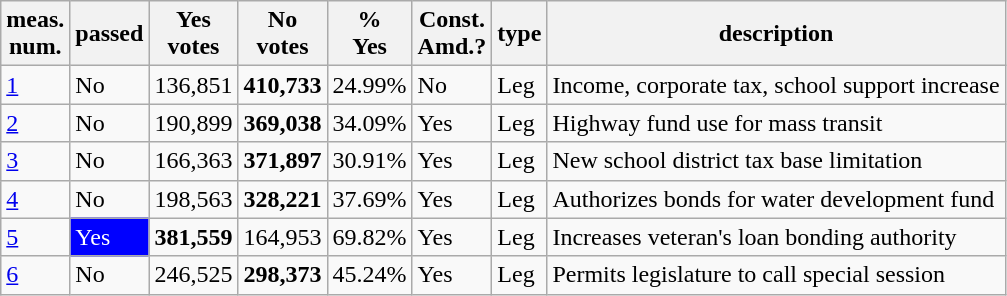<table class="wikitable sortable">
<tr>
<th>meas.<br>num.</th>
<th>passed</th>
<th>Yes<br>votes</th>
<th>No<br>votes</th>
<th>%<br>Yes</th>
<th>Const.<br>Amd.?</th>
<th>type</th>
<th>description</th>
</tr>
<tr>
<td><a href='#'>1</a></td>
<td>No</td>
<td>136,851</td>
<td><strong>410,733</strong></td>
<td>24.99%</td>
<td>No</td>
<td>Leg</td>
<td>Income, corporate tax, school support increase</td>
</tr>
<tr>
<td><a href='#'>2</a></td>
<td>No</td>
<td>190,899</td>
<td><strong>369,038</strong></td>
<td>34.09%</td>
<td>Yes</td>
<td>Leg</td>
<td>Highway fund use for mass transit</td>
</tr>
<tr>
<td><a href='#'>3</a></td>
<td>No</td>
<td>166,363</td>
<td><strong>371,897</strong></td>
<td>30.91%</td>
<td>Yes</td>
<td>Leg</td>
<td>New school district tax base limitation</td>
</tr>
<tr>
<td><a href='#'>4</a></td>
<td>No</td>
<td>198,563</td>
<td><strong>328,221</strong></td>
<td>37.69%</td>
<td>Yes</td>
<td>Leg</td>
<td>Authorizes bonds for water development fund</td>
</tr>
<tr>
<td><a href='#'>5</a></td>
<td style="background:blue;color:white">Yes</td>
<td><strong>381,559</strong></td>
<td>164,953</td>
<td>69.82%</td>
<td>Yes</td>
<td>Leg</td>
<td>Increases veteran's loan bonding authority</td>
</tr>
<tr>
<td><a href='#'>6</a></td>
<td>No</td>
<td>246,525</td>
<td><strong>298,373</strong></td>
<td>45.24%</td>
<td>Yes</td>
<td>Leg</td>
<td>Permits legislature to call special session</td>
</tr>
</table>
